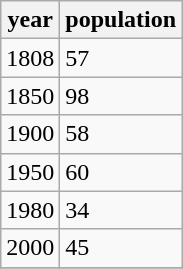<table class="wikitable">
<tr>
<th>year</th>
<th>population</th>
</tr>
<tr>
<td>1808</td>
<td>57</td>
</tr>
<tr>
<td>1850</td>
<td>98</td>
</tr>
<tr>
<td>1900</td>
<td>58</td>
</tr>
<tr>
<td>1950</td>
<td>60</td>
</tr>
<tr>
<td>1980</td>
<td>34</td>
</tr>
<tr>
<td>2000</td>
<td>45</td>
</tr>
<tr>
</tr>
</table>
